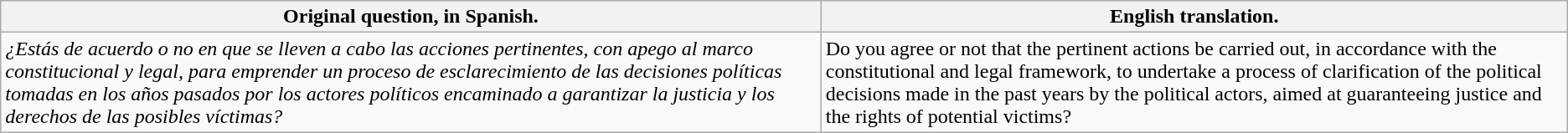<table class="wikitable">
<tr>
<th>Original question, in Spanish.</th>
<th>English translation.</th>
</tr>
<tr>
<td><em>¿Estás de acuerdo o no en que se lleven a cabo las acciones pertinentes, con apego al marco constitucional y legal, para emprender un proceso de esclarecimiento de las decisiones políticas tomadas en los años pasados por los actores políticos encaminado a garantizar la justicia y los derechos de las posibles víctimas?</em></td>
<td>Do you agree or not that the pertinent actions be carried out, in accordance with the constitutional and legal framework, to undertake a process of clarification of the political decisions made in the past years by the political actors, aimed at guaranteeing justice and the rights of potential victims?</td>
</tr>
</table>
